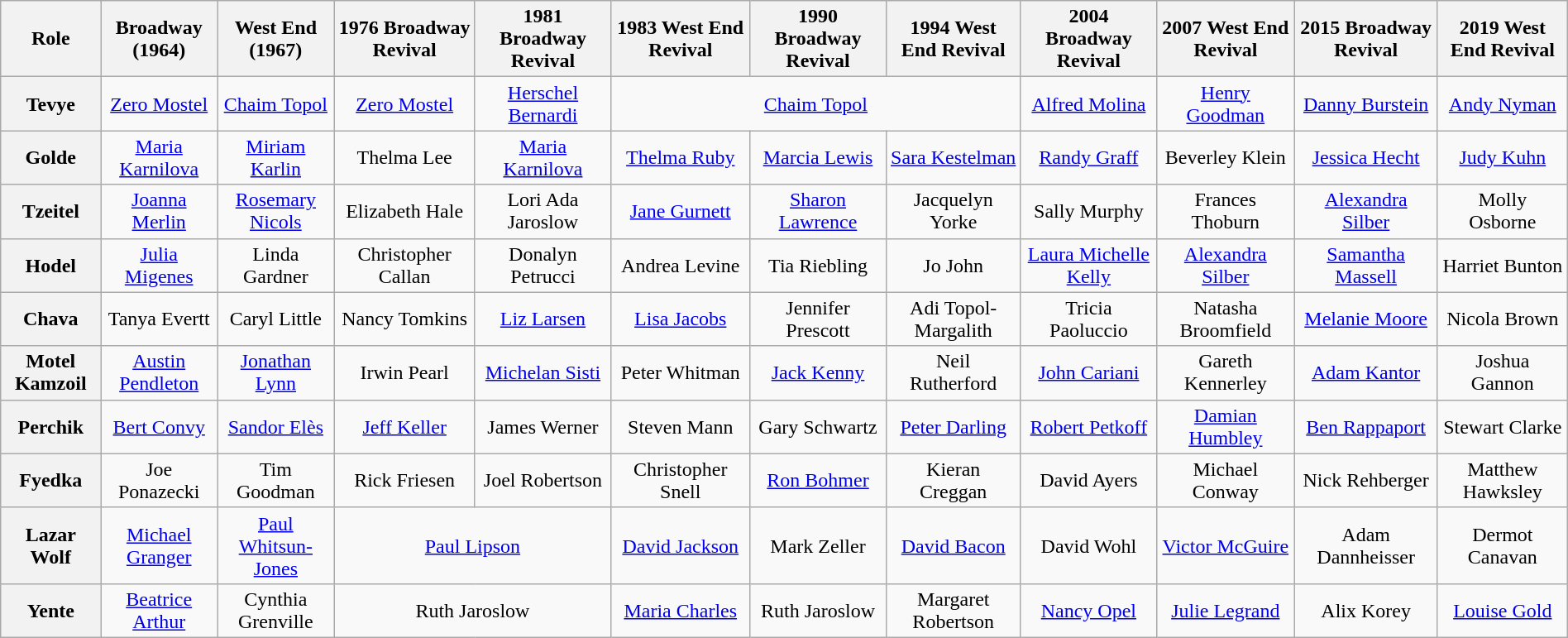<table class="wikitable" style="width:100%;">
<tr>
<th>Role</th>
<th>Broadway (1964)</th>
<th>West End (1967)</th>
<th>1976 Broadway Revival</th>
<th>1981 Broadway Revival</th>
<th>1983 West End Revival</th>
<th>1990 Broadway Revival</th>
<th>1994 West End Revival</th>
<th>2004 Broadway Revival</th>
<th>2007 West End Revival</th>
<th>2015 Broadway Revival</th>
<th>2019 West End Revival</th>
</tr>
<tr>
<th>Tevye</th>
<td style="text-align:center;"><a href='#'>Zero Mostel</a></td>
<td style="text-align:center;"><a href='#'>Chaim Topol</a></td>
<td style="text-align:center;"><a href='#'>Zero Mostel</a></td>
<td style="text-align:center;"><a href='#'>Herschel Bernardi</a></td>
<td style="text-align:center;" colspan="3"><a href='#'>Chaim Topol</a></td>
<td style="text-align:center;"><a href='#'>Alfred Molina</a></td>
<td style="text-align:center;"><a href='#'>Henry Goodman</a></td>
<td style="text-align:center;"><a href='#'>Danny Burstein</a></td>
<td style="text-align:center;"><a href='#'>Andy Nyman</a></td>
</tr>
<tr>
<th>Golde</th>
<td style="text-align:center;"><a href='#'>Maria Karnilova</a></td>
<td style="text-align:center;"><a href='#'>Miriam Karlin</a></td>
<td style="text-align:center;">Thelma Lee</td>
<td style="text-align:center;"><a href='#'>Maria Karnilova</a></td>
<td style="text-align:center;"><a href='#'>Thelma Ruby</a></td>
<td style="text-align:center;"><a href='#'>Marcia Lewis</a></td>
<td style="text-align:center;"><a href='#'>Sara Kestelman</a></td>
<td style="text-align:center;"><a href='#'>Randy Graff</a></td>
<td style="text-align:center;">Beverley Klein</td>
<td style="text-align:center;"><a href='#'>Jessica Hecht</a></td>
<td style="text-align:center;"><a href='#'>Judy Kuhn</a></td>
</tr>
<tr>
<th>Tzeitel</th>
<td style="text-align:center;"><a href='#'>Joanna Merlin</a></td>
<td style="text-align:center;"><a href='#'>Rosemary Nicols</a></td>
<td style="text-align:center;">Elizabeth Hale</td>
<td style="text-align:center;">Lori Ada Jaroslow</td>
<td style="text-align:center;"><a href='#'>Jane Gurnett</a></td>
<td style="text-align:center;"><a href='#'>Sharon Lawrence</a></td>
<td style="text-align:center;">Jacquelyn Yorke</td>
<td style="text-align:center;">Sally Murphy</td>
<td style="text-align:center;">Frances Thoburn</td>
<td style="text-align:center;"><a href='#'>Alexandra Silber</a></td>
<td style="text-align:center;">Molly Osborne</td>
</tr>
<tr>
<th>Hodel</th>
<td style="text-align:center;"><a href='#'>Julia Migenes</a></td>
<td style="text-align:center;">Linda Gardner</td>
<td style="text-align:center;">Christopher Callan</td>
<td style="text-align:center;">Donalyn Petrucci</td>
<td style="text-align:center;">Andrea Levine</td>
<td style="text-align:center;">Tia Riebling</td>
<td style="text-align:center;">Jo John</td>
<td style="text-align:center;"><a href='#'>Laura Michelle Kelly</a></td>
<td style="text-align:center;"><a href='#'>Alexandra Silber</a></td>
<td style="text-align:center;"><a href='#'>Samantha Massell</a></td>
<td style="text-align:center;">Harriet Bunton</td>
</tr>
<tr>
<th>Chava</th>
<td style="text-align:center;">Tanya Evertt</td>
<td style="text-align:center;">Caryl Little</td>
<td style="text-align:center;">Nancy Tomkins</td>
<td style="text-align:center;"><a href='#'>Liz Larsen</a></td>
<td style="text-align:center;"><a href='#'>Lisa Jacobs</a></td>
<td style="text-align:center;">Jennifer Prescott</td>
<td style="text-align:center;">Adi Topol-Margalith</td>
<td style="text-align:center;">Tricia Paoluccio</td>
<td style="text-align:center;">Natasha Broomfield</td>
<td style="text-align:center;"><a href='#'>Melanie Moore</a></td>
<td style="text-align:center;">Nicola Brown</td>
</tr>
<tr>
<th>Motel Kamzoil</th>
<td style="text-align:center;"><a href='#'>Austin Pendleton</a></td>
<td style="text-align:center;"><a href='#'>Jonathan Lynn</a></td>
<td style="text-align:center;">Irwin Pearl</td>
<td style="text-align:center;"><a href='#'>Michelan Sisti</a></td>
<td style="text-align:center;">Peter Whitman</td>
<td style="text-align:center;"><a href='#'>Jack Kenny</a></td>
<td style="text-align:center;">Neil Rutherford</td>
<td style="text-align:center;"><a href='#'>John Cariani</a></td>
<td style="text-align:center;">Gareth Kennerley</td>
<td style="text-align:center;"><a href='#'>Adam Kantor</a></td>
<td style="text-align:center;">Joshua Gannon</td>
</tr>
<tr>
<th>Perchik</th>
<td style="text-align:center;"><a href='#'>Bert Convy</a></td>
<td style="text-align:center;"><a href='#'>Sandor Elès</a></td>
<td style="text-align:center;"><a href='#'>Jeff Keller</a></td>
<td style="text-align:center;">James Werner</td>
<td style="text-align:center;">Steven Mann</td>
<td style="text-align:center;">Gary Schwartz</td>
<td style="text-align:center;"><a href='#'>Peter Darling</a></td>
<td style="text-align:center;"><a href='#'>Robert Petkoff</a></td>
<td style="text-align:center;"><a href='#'>Damian Humbley</a></td>
<td style="text-align:center;"><a href='#'>Ben Rappaport</a></td>
<td style="text-align:center;">Stewart Clarke</td>
</tr>
<tr>
<th>Fyedka</th>
<td style="text-align:center;">Joe Ponazecki</td>
<td style="text-align:center;">Tim Goodman</td>
<td style="text-align:center;">Rick Friesen</td>
<td style="text-align:center;">Joel Robertson</td>
<td style="text-align:center;">Christopher Snell</td>
<td style="text-align:center;"><a href='#'>Ron Bohmer</a></td>
<td style="text-align:center;">Kieran Creggan</td>
<td style="text-align:center;">David Ayers</td>
<td style="text-align:center;">Michael Conway</td>
<td style="text-align:center;">Nick Rehberger</td>
<td style="text-align:center;">Matthew Hawksley</td>
</tr>
<tr>
<th>Lazar Wolf</th>
<td style="text-align:center;"><a href='#'>Michael Granger</a></td>
<td style="text-align:center;"><a href='#'>Paul Whitsun-Jones</a></td>
<td style="text-align:center;" colspan="2"><a href='#'>Paul Lipson</a></td>
<td style="text-align:center;"><a href='#'>David Jackson</a></td>
<td style="text-align:center;">Mark Zeller</td>
<td style="text-align:center;"><a href='#'>David Bacon</a></td>
<td style="text-align:center;">David Wohl</td>
<td style="text-align:center;"><a href='#'>Victor McGuire</a></td>
<td style="text-align:center;">Adam Dannheisser</td>
<td style="text-align:center;">Dermot Canavan</td>
</tr>
<tr>
<th>Yente</th>
<td style="text-align:center;"><a href='#'>Beatrice Arthur</a></td>
<td style="text-align:center;">Cynthia Grenville</td>
<td style="text-align:center;" colspan="2">Ruth Jaroslow</td>
<td style="text-align:center;"><a href='#'>Maria Charles</a></td>
<td style="text-align:center;">Ruth Jaroslow</td>
<td style="text-align:center;">Margaret Robertson</td>
<td style="text-align:center;"><a href='#'>Nancy Opel</a></td>
<td style="text-align:center;"><a href='#'>Julie Legrand</a></td>
<td style="text-align:center;">Alix Korey</td>
<td style="text-align:center;"><a href='#'>Louise Gold</a></td>
</tr>
</table>
